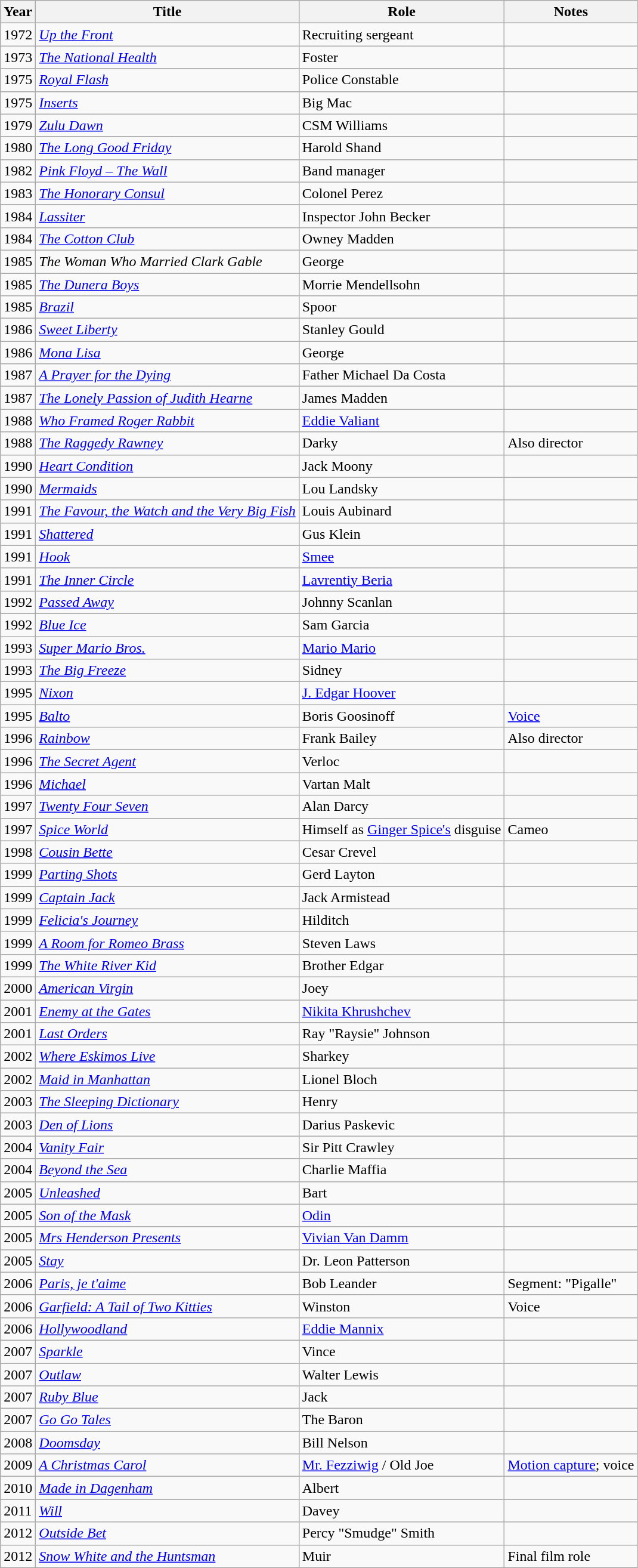<table class="wikitable sortable">
<tr>
<th>Year</th>
<th>Title</th>
<th>Role</th>
<th class="unsortable">Notes</th>
</tr>
<tr>
<td>1972</td>
<td><em><a href='#'>Up the Front</a></em></td>
<td>Recruiting sergeant</td>
<td></td>
</tr>
<tr>
<td>1973</td>
<td><em><a href='#'>The National Health</a></em></td>
<td>Foster</td>
<td></td>
</tr>
<tr>
<td>1975</td>
<td><em><a href='#'>Royal Flash</a></em></td>
<td>Police Constable</td>
<td></td>
</tr>
<tr>
<td>1975</td>
<td><em><a href='#'>Inserts</a></em></td>
<td>Big Mac</td>
<td></td>
</tr>
<tr>
<td>1979</td>
<td><em><a href='#'>Zulu Dawn</a></em></td>
<td>CSM Williams</td>
<td></td>
</tr>
<tr>
<td>1980</td>
<td><em><a href='#'>The Long Good Friday</a></em></td>
<td>Harold Shand</td>
<td></td>
</tr>
<tr>
<td>1982</td>
<td><em><a href='#'>Pink Floyd – The Wall</a></em></td>
<td>Band manager</td>
<td></td>
</tr>
<tr>
<td>1983</td>
<td><em><a href='#'>The Honorary Consul</a></em></td>
<td>Colonel Perez</td>
<td></td>
</tr>
<tr>
<td>1984</td>
<td><em><a href='#'>Lassiter</a></em></td>
<td>Inspector John Becker</td>
<td></td>
</tr>
<tr>
<td>1984</td>
<td><em><a href='#'>The Cotton Club</a></em></td>
<td>Owney Madden</td>
<td></td>
</tr>
<tr>
<td>1985</td>
<td><em>The Woman Who Married Clark Gable</em></td>
<td>George</td>
<td></td>
</tr>
<tr>
<td>1985</td>
<td><em><a href='#'>The Dunera Boys</a></em></td>
<td>Morrie Mendellsohn</td>
<td></td>
</tr>
<tr>
<td>1985</td>
<td><em><a href='#'>Brazil</a></em></td>
<td>Spoor</td>
<td></td>
</tr>
<tr>
<td>1986</td>
<td><em><a href='#'>Sweet Liberty</a></em></td>
<td>Stanley Gould</td>
<td></td>
</tr>
<tr>
<td>1986</td>
<td><em><a href='#'>Mona Lisa</a></em></td>
<td>George</td>
<td></td>
</tr>
<tr>
<td>1987</td>
<td><em><a href='#'>A Prayer for the Dying</a></em></td>
<td>Father Michael Da Costa</td>
<td></td>
</tr>
<tr>
<td>1987</td>
<td><em><a href='#'>The Lonely Passion of Judith Hearne</a></em></td>
<td>James Madden</td>
<td></td>
</tr>
<tr>
<td>1988</td>
<td><em><a href='#'>Who Framed Roger Rabbit</a></em></td>
<td><a href='#'>Eddie Valiant</a></td>
<td></td>
</tr>
<tr>
<td>1988</td>
<td><em><a href='#'>The Raggedy Rawney</a></em></td>
<td>Darky</td>
<td>Also director</td>
</tr>
<tr>
<td>1990</td>
<td><em><a href='#'>Heart Condition</a></em></td>
<td>Jack Moony</td>
<td></td>
</tr>
<tr>
<td>1990</td>
<td><em><a href='#'>Mermaids</a></em></td>
<td>Lou Landsky</td>
<td></td>
</tr>
<tr>
<td>1991</td>
<td><em><a href='#'>The Favour, the Watch and the Very Big Fish</a></em></td>
<td>Louis Aubinard</td>
<td></td>
</tr>
<tr>
<td>1991</td>
<td><em><a href='#'>Shattered</a></em></td>
<td>Gus Klein</td>
<td></td>
</tr>
<tr>
<td>1991</td>
<td><em><a href='#'>Hook</a></em></td>
<td><a href='#'>Smee</a></td>
<td></td>
</tr>
<tr>
<td>1991</td>
<td><em><a href='#'>The Inner Circle</a></em></td>
<td><a href='#'>Lavrentiy Beria</a></td>
<td></td>
</tr>
<tr>
<td>1992</td>
<td><em><a href='#'>Passed Away</a></em></td>
<td>Johnny Scanlan</td>
<td></td>
</tr>
<tr>
<td>1992</td>
<td><em><a href='#'>Blue Ice</a></em></td>
<td>Sam Garcia</td>
<td></td>
</tr>
<tr>
<td>1993</td>
<td><em><a href='#'>Super Mario Bros.</a></em></td>
<td><a href='#'>Mario Mario</a></td>
<td></td>
</tr>
<tr>
<td>1993</td>
<td><em><a href='#'>The Big Freeze</a></em></td>
<td>Sidney</td>
<td></td>
</tr>
<tr>
<td>1995</td>
<td><em><a href='#'>Nixon</a></em></td>
<td><a href='#'>J. Edgar Hoover</a></td>
<td></td>
</tr>
<tr>
<td>1995</td>
<td><em><a href='#'>Balto</a></em></td>
<td>Boris Goosinoff</td>
<td><a href='#'>Voice</a></td>
</tr>
<tr>
<td>1996</td>
<td><em><a href='#'>Rainbow</a></em></td>
<td>Frank Bailey</td>
<td>Also director</td>
</tr>
<tr>
<td>1996</td>
<td><em><a href='#'>The Secret Agent</a></em></td>
<td>Verloc</td>
<td></td>
</tr>
<tr>
<td>1996</td>
<td><em><a href='#'>Michael</a></em></td>
<td>Vartan Malt</td>
<td></td>
</tr>
<tr>
<td>1997</td>
<td><em><a href='#'>Twenty Four Seven</a></em></td>
<td>Alan Darcy</td>
<td></td>
</tr>
<tr>
<td>1997</td>
<td><em><a href='#'>Spice World</a></em></td>
<td>Himself as <a href='#'>Ginger Spice's</a> disguise</td>
<td>Cameo</td>
</tr>
<tr>
<td>1998</td>
<td><em><a href='#'>Cousin Bette</a></em></td>
<td>Cesar Crevel</td>
<td></td>
</tr>
<tr>
<td>1999</td>
<td><em><a href='#'>Parting Shots</a></em></td>
<td>Gerd Layton</td>
<td></td>
</tr>
<tr>
<td>1999</td>
<td><em><a href='#'>Captain Jack</a></em></td>
<td>Jack Armistead</td>
<td></td>
</tr>
<tr>
<td>1999</td>
<td><em><a href='#'>Felicia's Journey</a></em></td>
<td>Hilditch</td>
<td></td>
</tr>
<tr>
<td>1999</td>
<td><em><a href='#'>A Room for Romeo Brass</a></em></td>
<td>Steven Laws</td>
<td></td>
</tr>
<tr>
<td>1999</td>
<td><em><a href='#'>The White River Kid</a></em></td>
<td>Brother Edgar</td>
<td></td>
</tr>
<tr>
<td>2000</td>
<td><em><a href='#'>American Virgin</a></em></td>
<td>Joey</td>
<td></td>
</tr>
<tr>
<td>2001</td>
<td><em><a href='#'>Enemy at the Gates</a></em></td>
<td><a href='#'>Nikita Khrushchev</a></td>
<td></td>
</tr>
<tr>
<td>2001</td>
<td><em><a href='#'>Last Orders</a></em></td>
<td>Ray "Raysie" Johnson</td>
<td></td>
</tr>
<tr>
<td>2002</td>
<td><em><a href='#'>Where Eskimos Live</a></em></td>
<td>Sharkey</td>
<td></td>
</tr>
<tr>
<td>2002</td>
<td><em><a href='#'>Maid in Manhattan</a></em></td>
<td>Lionel Bloch</td>
<td></td>
</tr>
<tr>
<td>2003</td>
<td><em><a href='#'>The Sleeping Dictionary</a></em></td>
<td>Henry</td>
<td></td>
</tr>
<tr>
<td>2003</td>
<td><em><a href='#'>Den of Lions</a></em></td>
<td>Darius Paskevic</td>
<td></td>
</tr>
<tr>
<td>2004</td>
<td><em><a href='#'>Vanity Fair</a></em></td>
<td>Sir Pitt Crawley</td>
<td></td>
</tr>
<tr>
<td>2004</td>
<td><em><a href='#'>Beyond the Sea</a></em></td>
<td>Charlie Maffia</td>
<td></td>
</tr>
<tr>
<td>2005</td>
<td><em><a href='#'>Unleashed</a></em></td>
<td>Bart</td>
<td></td>
</tr>
<tr>
<td>2005</td>
<td><em><a href='#'>Son of the Mask</a></em></td>
<td><a href='#'>Odin</a></td>
<td></td>
</tr>
<tr>
<td>2005</td>
<td><em><a href='#'>Mrs Henderson Presents</a></em></td>
<td><a href='#'>Vivian Van Damm</a></td>
<td></td>
</tr>
<tr>
<td>2005</td>
<td><em><a href='#'>Stay</a></em></td>
<td>Dr. Leon Patterson</td>
<td></td>
</tr>
<tr>
<td>2006</td>
<td><em><a href='#'>Paris, je t'aime</a></em></td>
<td>Bob Leander</td>
<td>Segment: "Pigalle"</td>
</tr>
<tr>
<td>2006</td>
<td><em><a href='#'>Garfield: A Tail of Two Kitties</a></em></td>
<td>Winston</td>
<td>Voice</td>
</tr>
<tr>
<td>2006</td>
<td><em><a href='#'>Hollywoodland</a></em></td>
<td><a href='#'>Eddie Mannix</a></td>
<td></td>
</tr>
<tr>
<td>2007</td>
<td><em><a href='#'>Sparkle</a></em></td>
<td>Vince</td>
<td></td>
</tr>
<tr>
<td>2007</td>
<td><em><a href='#'>Outlaw</a></em></td>
<td>Walter Lewis</td>
<td></td>
</tr>
<tr>
<td>2007</td>
<td><em><a href='#'>Ruby Blue</a></em></td>
<td>Jack</td>
<td></td>
</tr>
<tr>
<td>2007</td>
<td><em><a href='#'>Go Go Tales</a></em></td>
<td>The Baron</td>
<td></td>
</tr>
<tr>
<td>2008</td>
<td><em><a href='#'>Doomsday</a></em></td>
<td>Bill Nelson</td>
<td></td>
</tr>
<tr>
<td>2009</td>
<td><em><a href='#'>A Christmas Carol</a></em></td>
<td><a href='#'>Mr. Fezziwig</a> / Old Joe</td>
<td><a href='#'>Motion capture</a>; voice</td>
</tr>
<tr>
<td>2010</td>
<td><em><a href='#'>Made in Dagenham</a></em></td>
<td>Albert</td>
<td></td>
</tr>
<tr>
<td>2011</td>
<td><em><a href='#'>Will</a></em></td>
<td>Davey</td>
<td></td>
</tr>
<tr>
<td>2012</td>
<td><em><a href='#'>Outside Bet</a></em></td>
<td>Percy "Smudge" Smith</td>
<td></td>
</tr>
<tr>
<td>2012</td>
<td><em><a href='#'>Snow White and the Huntsman</a></em></td>
<td>Muir</td>
<td>Final film role</td>
</tr>
</table>
